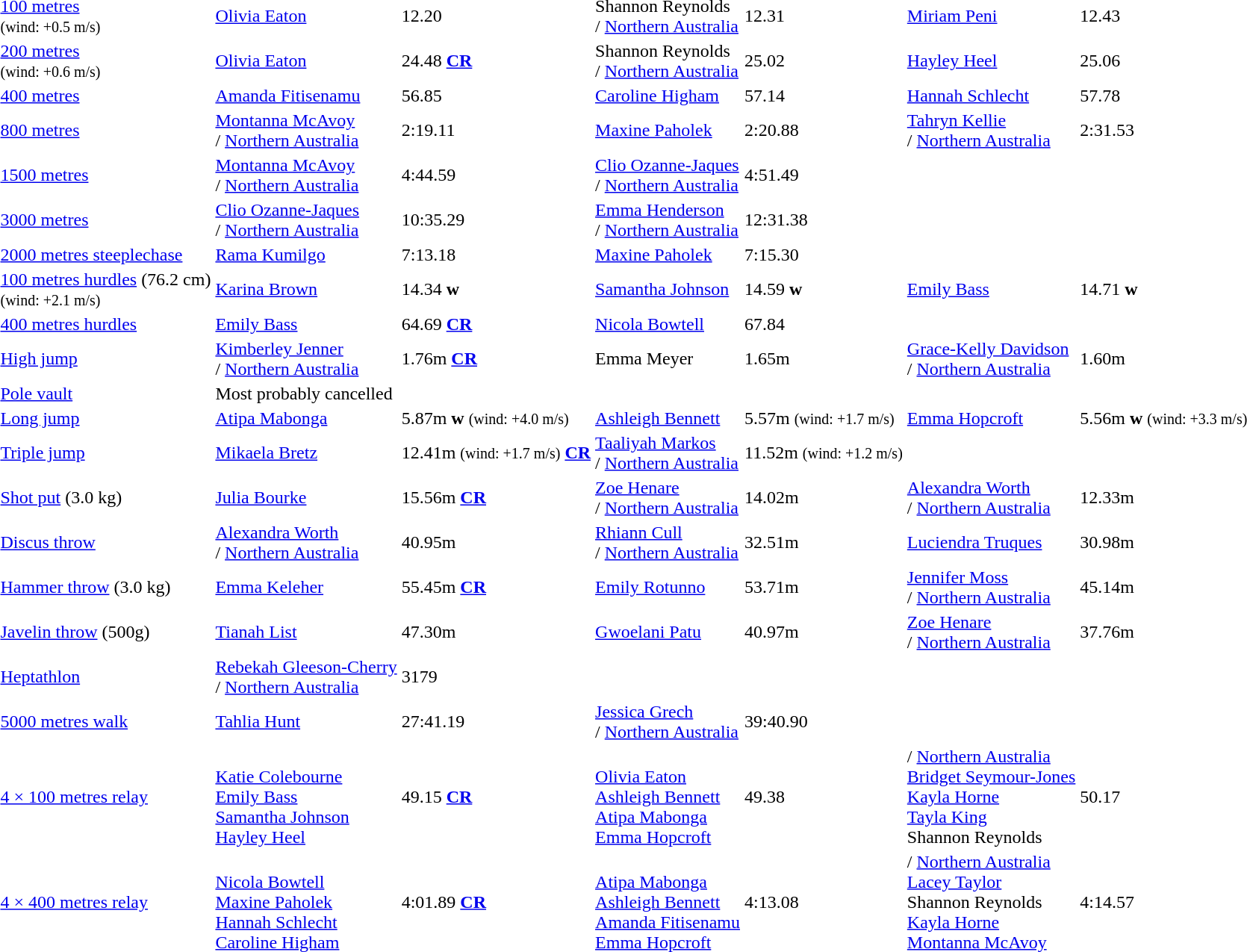<table>
<tr>
<td><a href='#'>100 metres</a> <br><small>(wind: +0.5 m/s)</small></td>
<td align=left><a href='#'>Olivia Eaton</a> <br> </td>
<td>12.20</td>
<td align=left>Shannon Reynolds <br> / <a href='#'>Northern Australia</a></td>
<td>12.31</td>
<td align=left><a href='#'>Miriam Peni</a> <br> </td>
<td>12.43</td>
</tr>
<tr>
<td><a href='#'>200 metres</a> <br><small>(wind: +0.6 m/s)</small></td>
<td align=left><a href='#'>Olivia Eaton</a> <br> </td>
<td>24.48 <strong><a href='#'>CR</a></strong></td>
<td align=left>Shannon Reynolds <br> / <a href='#'>Northern Australia</a></td>
<td>25.02</td>
<td align=left><a href='#'>Hayley Heel</a> <br> </td>
<td>25.06</td>
</tr>
<tr>
<td><a href='#'>400 metres</a></td>
<td align=left><a href='#'>Amanda Fitisenamu</a> <br> </td>
<td>56.85</td>
<td align=left><a href='#'>Caroline Higham</a> <br> </td>
<td>57.14</td>
<td align=left><a href='#'>Hannah Schlecht</a> <br> </td>
<td>57.78</td>
</tr>
<tr>
<td><a href='#'>800 metres</a></td>
<td align=left><a href='#'>Montanna McAvoy</a> <br> / <a href='#'>Northern Australia</a></td>
<td>2:19.11</td>
<td align=left><a href='#'>Maxine Paholek</a> <br> </td>
<td>2:20.88</td>
<td align=left><a href='#'>Tahryn Kellie</a> <br> / <a href='#'>Northern Australia</a></td>
<td>2:31.53</td>
</tr>
<tr>
<td><a href='#'>1500 metres</a></td>
<td align=left><a href='#'>Montanna McAvoy</a> <br> / <a href='#'>Northern Australia</a></td>
<td>4:44.59</td>
<td align=left><a href='#'>Clio Ozanne-Jaques</a> <br> / <a href='#'>Northern Australia</a></td>
<td>4:51.49</td>
<td></td>
<td></td>
</tr>
<tr>
<td><a href='#'>3000 metres</a></td>
<td align=left><a href='#'>Clio Ozanne-Jaques</a> <br> / <a href='#'>Northern Australia</a></td>
<td>10:35.29</td>
<td align=left><a href='#'>Emma Henderson</a> <br> / <a href='#'>Northern Australia</a></td>
<td>12:31.38</td>
<td></td>
<td></td>
</tr>
<tr>
<td><a href='#'>2000 metres steeplechase</a></td>
<td align=left><a href='#'>Rama Kumilgo</a> <br> </td>
<td>7:13.18</td>
<td align=left><a href='#'>Maxine Paholek</a> <br> </td>
<td>7:15.30</td>
<td></td>
<td></td>
</tr>
<tr>
<td><a href='#'>100 metres hurdles</a> (76.2 cm) <br><small>(wind: +2.1 m/s)</small></td>
<td align=left><a href='#'>Karina Brown</a> <br> </td>
<td>14.34 <strong>w</strong></td>
<td align=left><a href='#'>Samantha Johnson</a> <br> </td>
<td>14.59 <strong>w</strong></td>
<td align=left><a href='#'>Emily Bass</a> <br> </td>
<td>14.71 <strong>w</strong></td>
</tr>
<tr>
<td><a href='#'>400 metres hurdles</a></td>
<td align=left><a href='#'>Emily Bass</a> <br> </td>
<td>64.69 <strong><a href='#'>CR</a></strong></td>
<td align=left><a href='#'>Nicola Bowtell</a> <br> </td>
<td>67.84</td>
<td></td>
<td></td>
</tr>
<tr>
<td><a href='#'>High jump</a></td>
<td align=left><a href='#'>Kimberley Jenner</a> <br> / <a href='#'>Northern Australia</a></td>
<td>1.76m <strong><a href='#'>CR</a></strong></td>
<td align=left>Emma Meyer <br> </td>
<td>1.65m</td>
<td align=left><a href='#'>Grace-Kelly Davidson</a> <br> / <a href='#'>Northern Australia</a></td>
<td>1.60m</td>
</tr>
<tr>
<td><a href='#'>Pole vault</a></td>
<td colspan=6>Most probably cancelled</td>
</tr>
<tr>
<td><a href='#'>Long jump</a></td>
<td align=left><a href='#'>Atipa Mabonga</a> <br> </td>
<td>5.87m <strong>w</strong> <small>(wind: +4.0 m/s)</small></td>
<td align=left><a href='#'>Ashleigh Bennett</a> <br> </td>
<td>5.57m <small>(wind: +1.7 m/s)</small></td>
<td align=left><a href='#'>Emma Hopcroft</a> <br> </td>
<td>5.56m <strong>w</strong> <small>(wind: +3.3 m/s)</small></td>
</tr>
<tr>
<td><a href='#'>Triple jump</a></td>
<td align=left><a href='#'>Mikaela Bretz</a> <br> </td>
<td>12.41m <small>(wind: +1.7 m/s)</small> <strong><a href='#'>CR</a></strong></td>
<td align=left><a href='#'>Taaliyah Markos</a> <br> / <a href='#'>Northern Australia</a></td>
<td>11.52m <small>(wind: +1.2 m/s)</small></td>
<td></td>
<td></td>
</tr>
<tr>
<td><a href='#'>Shot put</a> (3.0 kg)</td>
<td align=left><a href='#'>Julia Bourke</a> <br> </td>
<td>15.56m <strong><a href='#'>CR</a></strong></td>
<td align=left><a href='#'>Zoe Henare</a> <br> / <a href='#'>Northern Australia</a></td>
<td>14.02m</td>
<td align=left><a href='#'>Alexandra Worth</a> <br> / <a href='#'>Northern Australia</a></td>
<td>12.33m</td>
</tr>
<tr>
<td><a href='#'>Discus throw</a></td>
<td align=left><a href='#'>Alexandra Worth</a> <br> / <a href='#'>Northern Australia</a></td>
<td>40.95m</td>
<td align=left><a href='#'>Rhiann Cull</a> <br> / <a href='#'>Northern Australia</a></td>
<td>32.51m</td>
<td align=left><a href='#'>Luciendra Truques</a> <br> </td>
<td>30.98m</td>
</tr>
<tr>
<td><a href='#'>Hammer throw</a> (3.0 kg)</td>
<td><a href='#'>Emma Keleher</a><br></td>
<td>55.45m <strong><a href='#'>CR</a></strong></td>
<td><a href='#'>Emily Rotunno</a><br></td>
<td>53.71m</td>
<td><a href='#'>Jennifer Moss</a> <br> / <a href='#'>Northern Australia</a></td>
<td>45.14m</td>
</tr>
<tr>
<td><a href='#'>Javelin throw</a> (500g)</td>
<td align=left><a href='#'>Tianah List</a> <br> </td>
<td>47.30m</td>
<td align=left><a href='#'>Gwoelani Patu</a> <br> </td>
<td>40.97m</td>
<td align=left><a href='#'>Zoe Henare</a> <br> / <a href='#'>Northern Australia</a></td>
<td>37.76m</td>
</tr>
<tr>
<td><a href='#'>Heptathlon</a></td>
<td align=left><a href='#'>Rebekah Gleeson-Cherry</a> <br> / <a href='#'>Northern Australia</a></td>
<td>3179</td>
<td></td>
<td></td>
<td></td>
<td></td>
</tr>
<tr>
<td><a href='#'>5000 metres walk</a></td>
<td align=left><a href='#'>Tahlia Hunt</a> <br> </td>
<td>27:41.19</td>
<td align=left><a href='#'>Jessica Grech</a> <br> / <a href='#'>Northern Australia</a></td>
<td>39:40.90</td>
<td></td>
<td></td>
</tr>
<tr>
<td><a href='#'>4 × 100 metres relay</a></td>
<td align=left> <br><a href='#'>Katie Colebourne</a><br><a href='#'>Emily Bass</a><br><a href='#'>Samantha Johnson</a><br><a href='#'>Hayley Heel</a></td>
<td>49.15 <strong><a href='#'>CR</a></strong></td>
<td align=left> <br><a href='#'>Olivia Eaton</a><br><a href='#'>Ashleigh Bennett</a><br><a href='#'>Atipa Mabonga</a><br><a href='#'>Emma Hopcroft</a></td>
<td>49.38</td>
<td align=left>/ <a href='#'>Northern Australia</a> <br><a href='#'>Bridget Seymour-Jones</a><br><a href='#'>Kayla Horne</a><br><a href='#'>Tayla King</a><br>Shannon Reynolds</td>
<td>50.17</td>
</tr>
<tr>
<td><a href='#'>4 × 400 metres relay</a></td>
<td align=left> <br><a href='#'>Nicola Bowtell</a><br><a href='#'>Maxine Paholek</a><br><a href='#'>Hannah Schlecht</a><br><a href='#'>Caroline Higham</a></td>
<td>4:01.89 <strong><a href='#'>CR</a></strong></td>
<td align=left> <br><a href='#'>Atipa Mabonga</a><br><a href='#'>Ashleigh Bennett</a><br><a href='#'>Amanda Fitisenamu</a><br><a href='#'>Emma Hopcroft</a></td>
<td>4:13.08</td>
<td align=left>/ <a href='#'>Northern Australia</a> <br><a href='#'>Lacey Taylor</a><br>Shannon Reynolds<br><a href='#'>Kayla Horne</a><br><a href='#'>Montanna McAvoy</a></td>
<td>4:14.57</td>
</tr>
</table>
